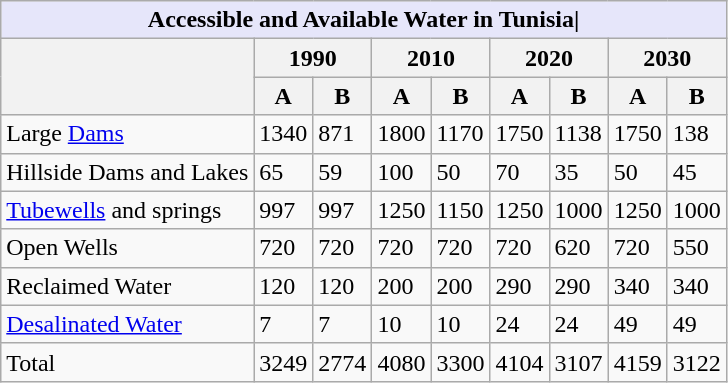<table class="wikitable">
<tr>
<th style="background:#E6E6FA" colspan=9>Accessible and Available Water in Tunisia|</th>
</tr>
<tr>
<th rowspan=2></th>
<th colspan=2>1990<br></th>
<th colspan=2>2010<br></th>
<th colspan=2>2020</th>
<th colspan= 2>2030</th>
</tr>
<tr>
<th>A</th>
<th>B</th>
<th>A</th>
<th>B</th>
<th>A</th>
<th>B</th>
<th>A</th>
<th>B</th>
</tr>
<tr>
<td>Large <a href='#'>Dams</a></td>
<td>1340</td>
<td>871</td>
<td>1800</td>
<td>1170</td>
<td>1750</td>
<td>1138</td>
<td>1750</td>
<td>138</td>
</tr>
<tr>
<td>Hillside Dams and Lakes</td>
<td>65</td>
<td>59</td>
<td>100</td>
<td>50</td>
<td>70</td>
<td>35</td>
<td>50</td>
<td>45</td>
</tr>
<tr>
<td><a href='#'>Tubewells</a> and springs</td>
<td>997</td>
<td>997</td>
<td>1250</td>
<td>1150</td>
<td>1250</td>
<td>1000</td>
<td>1250</td>
<td>1000</td>
</tr>
<tr>
<td>Open Wells</td>
<td>720</td>
<td>720</td>
<td>720</td>
<td>720</td>
<td>720</td>
<td>620</td>
<td>720</td>
<td>550</td>
</tr>
<tr>
<td>Reclaimed Water</td>
<td>120</td>
<td>120</td>
<td>200</td>
<td>200</td>
<td>290</td>
<td>290</td>
<td>340</td>
<td>340</td>
</tr>
<tr>
<td><a href='#'>Desalinated Water</a></td>
<td>7</td>
<td>7</td>
<td>10</td>
<td>10</td>
<td>24</td>
<td>24</td>
<td>49</td>
<td>49</td>
</tr>
<tr>
<td>Total</td>
<td>3249</td>
<td>2774</td>
<td>4080</td>
<td>3300</td>
<td>4104</td>
<td>3107</td>
<td>4159</td>
<td>3122</td>
</tr>
</table>
